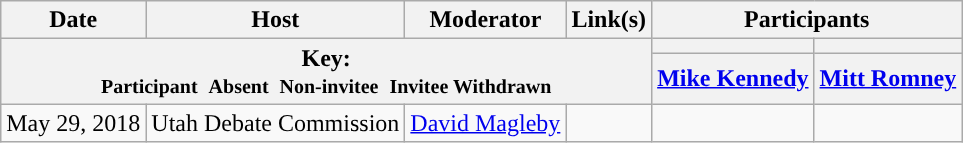<table class="wikitable" style="text-align:center">
<tr>
<th scope="col">Date</th>
<th scope="col">Host</th>
<th scope="col">Moderator</th>
<th scope="col">Link(s)</th>
<th colspan="2" scope="col">Participants</th>
</tr>
<tr>
<th colspan="4" rowspan="2">Key:<br> <small>Participant </small>  <small>Absent </small>  <small>Non-invitee </small>  <small>Invitee  Withdrawn</small></th>
<th scope="col" style="background:"></th>
<th scope="col" style="background:"></th>
</tr>
<tr>
<th scope="col"><a href='#'>Mike Kennedy</a></th>
<th scope="col"><a href='#'>Mitt Romney</a></th>
</tr>
<tr>
<td style="white-space:nowrap;">May 29, 2018</td>
<td style="white-space:nowrap;">Utah Debate Commission</td>
<td style="white-space:nowrap;"><a href='#'>David Magleby</a></td>
<td style="white-space:nowrap;"></td>
<td></td>
<td></td>
</tr>
</table>
